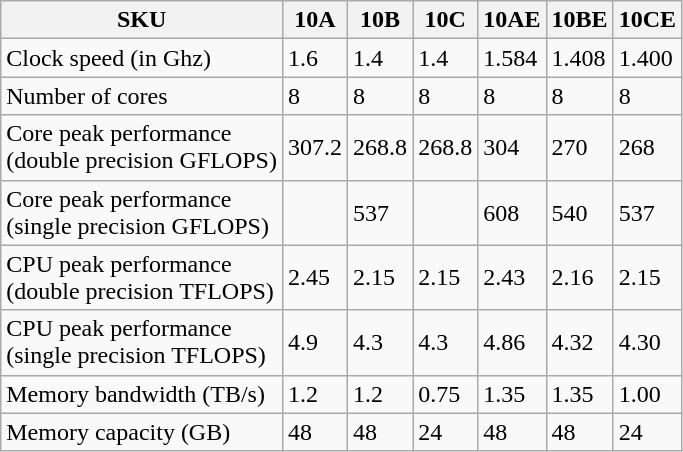<table class="wikitable">
<tr>
<th>SKU</th>
<th>10A</th>
<th>10B</th>
<th>10C</th>
<th>10AE</th>
<th>10BE</th>
<th>10CE</th>
</tr>
<tr>
<td>Clock speed (in Ghz)</td>
<td>1.6</td>
<td>1.4</td>
<td>1.4</td>
<td>1.584</td>
<td>1.408</td>
<td>1.400</td>
</tr>
<tr>
<td>Number of cores</td>
<td>8</td>
<td>8</td>
<td>8</td>
<td>8</td>
<td>8</td>
<td>8</td>
</tr>
<tr>
<td>Core peak performance<br>(double precision GFLOPS)</td>
<td>307.2</td>
<td>268.8</td>
<td>268.8</td>
<td>304</td>
<td>270</td>
<td>268</td>
</tr>
<tr>
<td>Core peak performance<br>(single precision GFLOPS)</td>
<td></td>
<td>537</td>
<td></td>
<td>608</td>
<td>540</td>
<td>537</td>
</tr>
<tr>
<td>CPU peak performance<br>(double precision TFLOPS)</td>
<td>2.45</td>
<td>2.15</td>
<td>2.15</td>
<td>2.43</td>
<td>2.16</td>
<td>2.15</td>
</tr>
<tr>
<td>CPU peak performance<br>(single precision TFLOPS)</td>
<td>4.9</td>
<td>4.3</td>
<td>4.3</td>
<td>4.86</td>
<td>4.32</td>
<td>4.30</td>
</tr>
<tr>
<td>Memory bandwidth (TB/s)</td>
<td>1.2</td>
<td>1.2</td>
<td>0.75</td>
<td>1.35</td>
<td>1.35</td>
<td>1.00</td>
</tr>
<tr>
<td>Memory capacity (GB)</td>
<td>48</td>
<td>48</td>
<td>24</td>
<td>48</td>
<td>48</td>
<td>24</td>
</tr>
</table>
